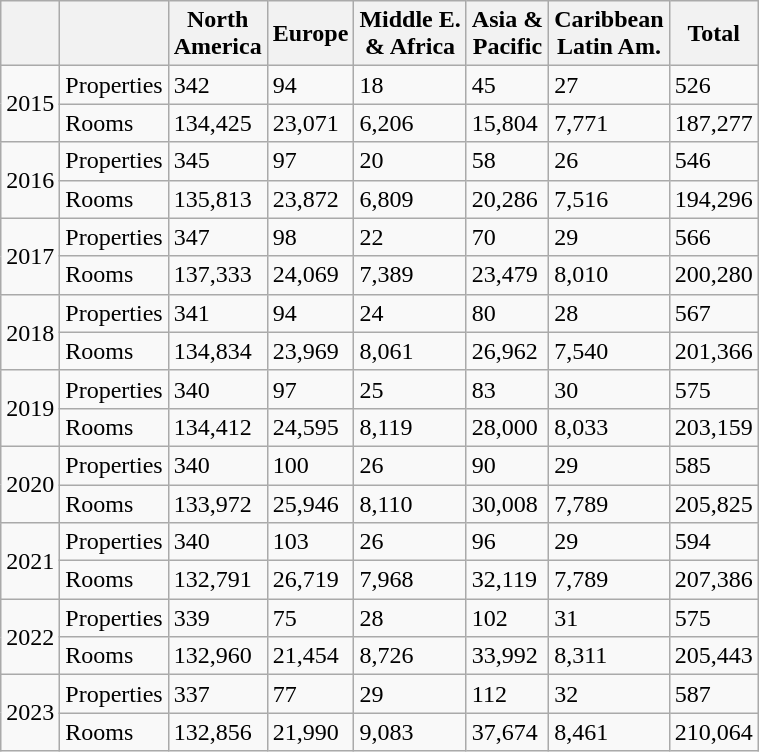<table class="wikitable">
<tr>
<th class="unsortable"></th>
<th></th>
<th>North<br>America</th>
<th>Europe</th>
<th>Middle E.<br>& Africa</th>
<th>Asia &<br>Pacific</th>
<th>Caribbean<br>Latin Am.</th>
<th>Total</th>
</tr>
<tr>
<td rowspan=2>2015</td>
<td>Properties</td>
<td>342</td>
<td>94</td>
<td>18</td>
<td>45</td>
<td>27</td>
<td>526</td>
</tr>
<tr>
<td>Rooms</td>
<td>134,425</td>
<td>23,071</td>
<td>6,206</td>
<td>15,804</td>
<td>7,771</td>
<td>187,277</td>
</tr>
<tr>
<td rowspan=2>2016</td>
<td>Properties</td>
<td>345</td>
<td>97</td>
<td>20</td>
<td>58</td>
<td>26</td>
<td>546</td>
</tr>
<tr>
<td>Rooms</td>
<td>135,813</td>
<td>23,872</td>
<td>6,809</td>
<td>20,286</td>
<td>7,516</td>
<td>194,296</td>
</tr>
<tr>
<td rowspan=2>2017</td>
<td>Properties</td>
<td>347</td>
<td>98</td>
<td>22</td>
<td>70</td>
<td>29</td>
<td>566</td>
</tr>
<tr>
<td>Rooms</td>
<td>137,333</td>
<td>24,069</td>
<td>7,389</td>
<td>23,479</td>
<td>8,010</td>
<td>200,280</td>
</tr>
<tr>
<td rowspan=2>2018</td>
<td>Properties</td>
<td>341</td>
<td>94</td>
<td>24</td>
<td>80</td>
<td>28</td>
<td>567</td>
</tr>
<tr>
<td>Rooms</td>
<td>134,834</td>
<td>23,969</td>
<td>8,061</td>
<td>26,962</td>
<td>7,540</td>
<td>201,366</td>
</tr>
<tr>
<td rowspan=2>2019</td>
<td>Properties</td>
<td>340</td>
<td>97</td>
<td>25</td>
<td>83</td>
<td>30</td>
<td>575</td>
</tr>
<tr>
<td>Rooms</td>
<td>134,412</td>
<td>24,595</td>
<td>8,119</td>
<td>28,000</td>
<td>8,033</td>
<td>203,159</td>
</tr>
<tr>
<td rowspan=2>2020</td>
<td>Properties</td>
<td>340</td>
<td>100</td>
<td>26</td>
<td>90</td>
<td>29</td>
<td>585</td>
</tr>
<tr>
<td>Rooms</td>
<td>133,972</td>
<td>25,946</td>
<td>8,110</td>
<td>30,008</td>
<td>7,789</td>
<td>205,825</td>
</tr>
<tr>
<td rowspan=2>2021</td>
<td>Properties</td>
<td>340</td>
<td>103</td>
<td>26</td>
<td>96</td>
<td>29</td>
<td>594</td>
</tr>
<tr>
<td>Rooms</td>
<td>132,791</td>
<td>26,719</td>
<td>7,968</td>
<td>32,119</td>
<td>7,789</td>
<td>207,386</td>
</tr>
<tr>
<td rowspan=2>2022</td>
<td>Properties</td>
<td>339</td>
<td>75</td>
<td>28</td>
<td>102</td>
<td>31</td>
<td>575</td>
</tr>
<tr>
<td>Rooms</td>
<td>132,960</td>
<td>21,454</td>
<td>8,726</td>
<td>33,992</td>
<td>8,311</td>
<td>205,443</td>
</tr>
<tr>
<td rowspan=2>2023</td>
<td>Properties</td>
<td>337</td>
<td>77</td>
<td>29</td>
<td>112</td>
<td>32</td>
<td>587</td>
</tr>
<tr>
<td>Rooms</td>
<td>132,856</td>
<td>21,990</td>
<td>9,083</td>
<td>37,674</td>
<td>8,461</td>
<td>210,064</td>
</tr>
</table>
